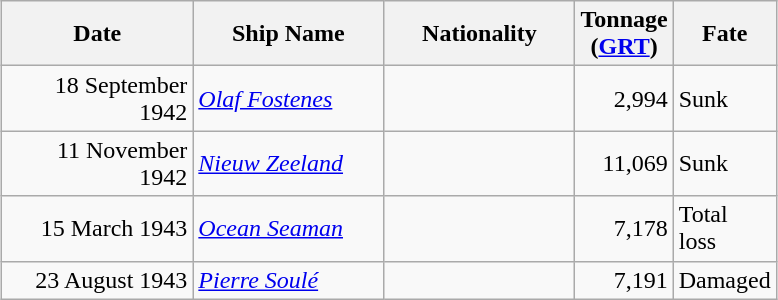<table class="wikitable sortable" style="margin: 1em auto 1em auto;">
<tr>
<th width="120px">Date</th>
<th width="120px">Ship Name</th>
<th width="120px">Nationality</th>
<th width="25px">Tonnage (<a href='#'>GRT</a>)</th>
<th width="50px">Fate</th>
</tr>
<tr>
<td align="right">18 September 1942</td>
<td align="left"><a href='#'><em>Olaf Fostenes</em></a></td>
<td align="left"></td>
<td align="right">2,994</td>
<td align="left">Sunk</td>
</tr>
<tr>
<td align="right">11 November 1942</td>
<td align="left"><a href='#'><em>Nieuw Zeeland</em></a></td>
<td align="left"></td>
<td align="right">11,069</td>
<td align="left">Sunk</td>
</tr>
<tr>
<td align="right">15 March 1943</td>
<td align="left"><a href='#'><em>Ocean Seaman</em></a></td>
<td align="left"></td>
<td align="right">7,178</td>
<td align="left">Total loss</td>
</tr>
<tr>
<td align="right">23 August 1943</td>
<td align="left"><a href='#'><em>Pierre Soulé</em></a></td>
<td align="left"></td>
<td align="right">7,191</td>
<td align="left">Damaged</td>
</tr>
</table>
